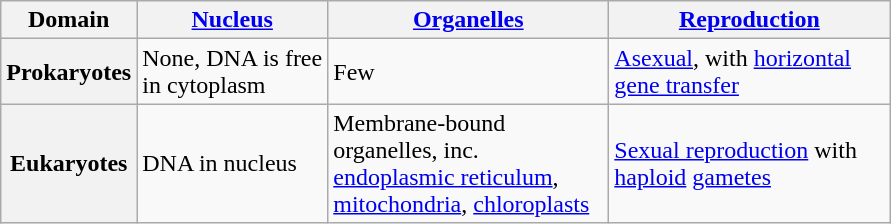<table class="wikitable">
<tr>
<th>Domain</th>
<th style="width: 120px;"><a href='#'>Nucleus</a></th>
<th style="width: 180px;"><a href='#'>Organelles</a></th>
<th style="width: 180px;"><a href='#'>Reproduction</a></th>
</tr>
<tr>
<th>Prokaryotes</th>
<td>None, DNA is free in cytoplasm</td>
<td>Few</td>
<td><a href='#'>Asexual</a>, with <a href='#'>horizontal gene transfer</a></td>
</tr>
<tr>
<th>Eukaryotes</th>
<td>DNA in nucleus</td>
<td>Membrane-bound organelles, inc. <a href='#'>endoplasmic reticulum</a>, <a href='#'>mitochondria</a>, <a href='#'>chloroplasts</a></td>
<td><a href='#'>Sexual reproduction</a> with <a href='#'>haploid</a> <a href='#'>gametes</a></td>
</tr>
</table>
